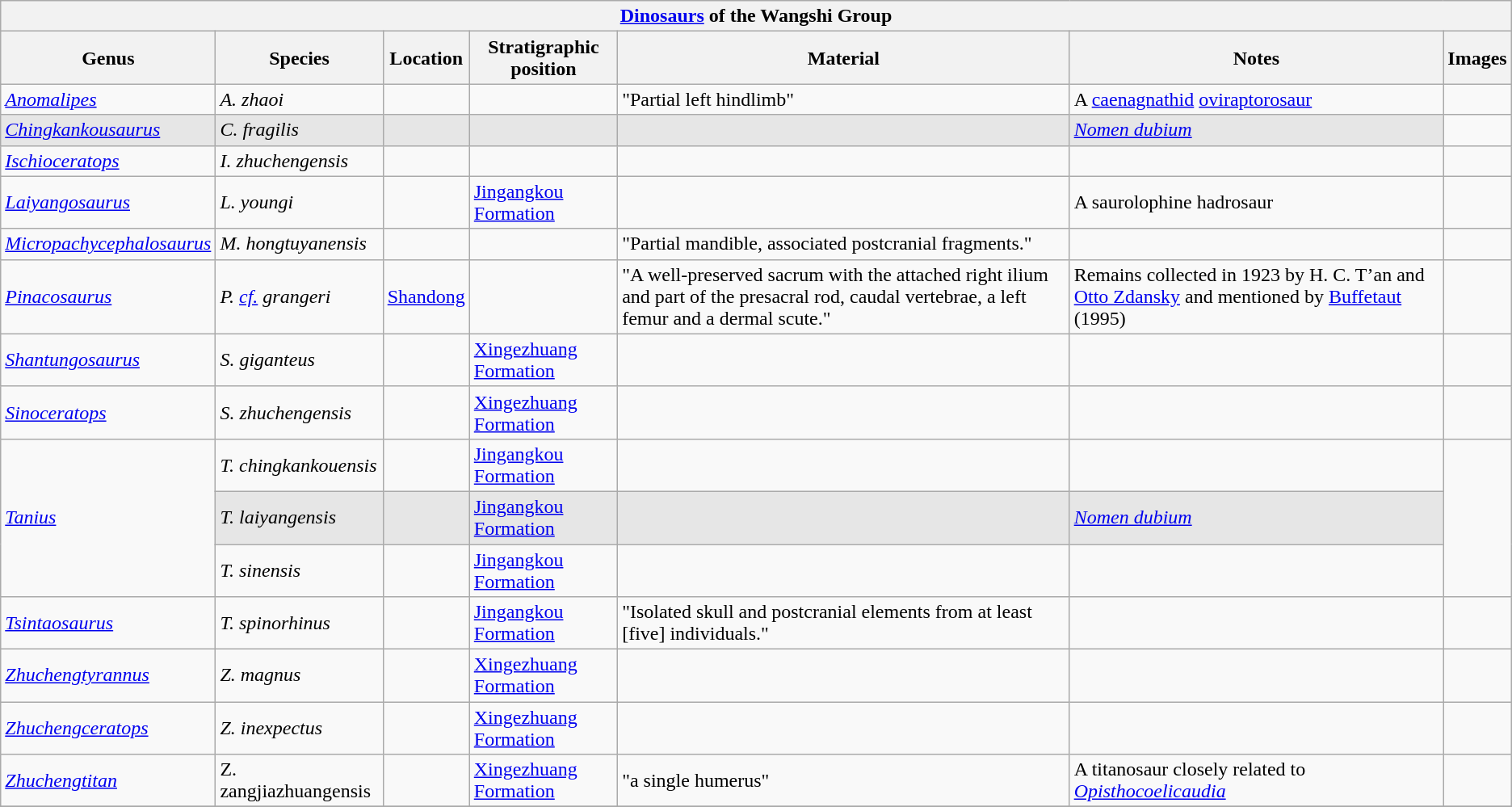<table class="wikitable">
<tr>
<th colspan="7" align="center"><strong><a href='#'>Dinosaurs</a> of the Wangshi Group</strong></th>
</tr>
<tr>
<th>Genus</th>
<th>Species</th>
<th>Location</th>
<th>Stratigraphic position</th>
<th>Material</th>
<th>Notes</th>
<th>Images</th>
</tr>
<tr>
<td><em><a href='#'>Anomalipes</a></em></td>
<td><em>A. zhaoi</em></td>
<td></td>
<td></td>
<td>"Partial left hindlimb"</td>
<td>A <a href='#'>caenagnathid</a> <a href='#'>oviraptorosaur</a></td>
<td></td>
</tr>
<tr>
<td style="background:#E6E6E6;"><em><a href='#'>Chingkankousaurus</a></em></td>
<td style="background:#E6E6E6;"><em>C. fragilis</em></td>
<td style="background:#E6E6E6;"></td>
<td style="background:#E6E6E6;"></td>
<td style="background:#E6E6E6;"></td>
<td style="background:#E6E6E6;"><em><a href='#'>Nomen dubium</a></em></td>
<td></td>
</tr>
<tr>
<td><em><a href='#'>Ischioceratops</a></em></td>
<td><em>I. zhuchengensis</em></td>
<td></td>
<td></td>
<td></td>
<td></td>
<td></td>
</tr>
<tr>
<td><em><a href='#'>Laiyangosaurus</a></em></td>
<td><em>L. youngi</em></td>
<td></td>
<td><a href='#'>Jingangkou Formation</a></td>
<td></td>
<td>A saurolophine hadrosaur</td>
<td></td>
</tr>
<tr>
<td><em><a href='#'>Micropachycephalosaurus</a></em></td>
<td><em>M. hongtuyanensis</em></td>
<td></td>
<td></td>
<td>"Partial mandible, associated postcranial fragments."</td>
<td></td>
<td></td>
</tr>
<tr>
<td><em><a href='#'>Pinacosaurus</a></em></td>
<td><em>P. <a href='#'>cf.</a> grangeri</em></td>
<td><a href='#'>Shandong</a></td>
<td></td>
<td>"A well-preserved sacrum with the attached right ilium and part of the presacral rod, caudal vertebrae, a left femur and a dermal scute."</td>
<td>Remains collected in 1923 by H. C. T’an and <a href='#'>Otto Zdansky</a> and mentioned by <a href='#'>Buffetaut</a> (1995)</td>
<td></td>
</tr>
<tr>
<td><em><a href='#'>Shantungosaurus</a></em></td>
<td><em>S. giganteus</em></td>
<td></td>
<td><a href='#'>Xingezhuang Formation</a></td>
<td></td>
<td></td>
<td></td>
</tr>
<tr>
<td><em><a href='#'>Sinoceratops</a></em></td>
<td><em>S. zhuchengensis</em></td>
<td></td>
<td><a href='#'>Xingezhuang Formation</a></td>
<td></td>
<td></td>
<td></td>
</tr>
<tr>
<td rowspan="3"><em><a href='#'>Tanius</a></em></td>
<td><em>T. chingkankouensis</em></td>
<td></td>
<td><a href='#'>Jingangkou Formation</a></td>
<td></td>
<td></td>
<td rowspan=3></td>
</tr>
<tr>
<td style="background:#E6E6E6;"><em>T. laiyangensis</em></td>
<td style="background:#E6E6E6;"></td>
<td style="background:#E6E6E6;"><a href='#'>Jingangkou Formation</a></td>
<td style="background:#E6E6E6;"></td>
<td style="background:#E6E6E6;"><em><a href='#'>Nomen dubium</a></em></td>
</tr>
<tr>
<td><em>T. sinensis</em></td>
<td></td>
<td><a href='#'>Jingangkou Formation</a></td>
<td></td>
<td></td>
</tr>
<tr>
<td><em><a href='#'>Tsintaosaurus</a></em></td>
<td><em>T. spinorhinus</em></td>
<td></td>
<td><a href='#'>Jingangkou Formation</a></td>
<td>"Isolated skull and postcranial elements from at least [five] individuals."</td>
<td></td>
<td></td>
</tr>
<tr>
<td><em><a href='#'>Zhuchengtyrannus</a></em></td>
<td><em>Z. magnus</em></td>
<td></td>
<td><a href='#'>Xingezhuang Formation</a></td>
<td></td>
<td></td>
<td></td>
</tr>
<tr>
<td><em><a href='#'>Zhuchengceratops</a></em></td>
<td><em>Z. inexpectus</em></td>
<td></td>
<td><a href='#'>Xingezhuang Formation</a></td>
<td></td>
<td></td>
<td></td>
</tr>
<tr>
<td><em><a href='#'>Zhuchengtitan</a></em></td>
<td>Z. zangjiazhuangensis</td>
<td></td>
<td><a href='#'>Xingezhuang Formation</a></td>
<td>"a single humerus"</td>
<td>A titanosaur closely related to <em><a href='#'>Opisthocoelicaudia</a></em></td>
<td></td>
</tr>
<tr>
</tr>
</table>
